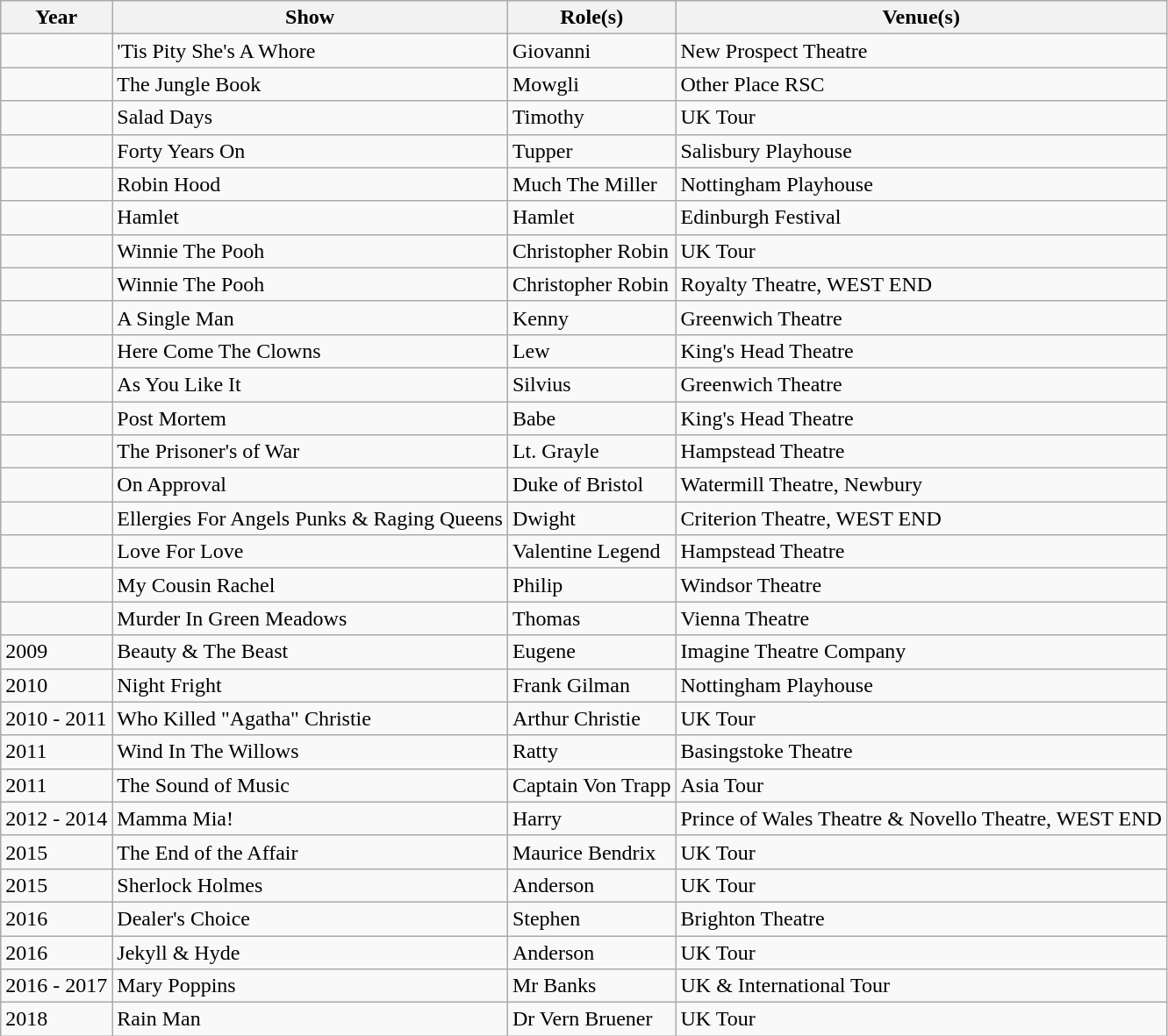<table class="wikitable">
<tr>
<th>Year</th>
<th>Show</th>
<th>Role(s)</th>
<th>Venue(s)</th>
</tr>
<tr>
<td></td>
<td>'Tis Pity She's A Whore</td>
<td>Giovanni</td>
<td>New Prospect Theatre</td>
</tr>
<tr>
<td></td>
<td>The Jungle Book</td>
<td>Mowgli</td>
<td>Other Place RSC</td>
</tr>
<tr>
<td></td>
<td>Salad Days</td>
<td>Timothy</td>
<td>UK Tour</td>
</tr>
<tr>
<td></td>
<td>Forty Years On</td>
<td>Tupper</td>
<td>Salisbury Playhouse</td>
</tr>
<tr>
<td></td>
<td>Robin Hood</td>
<td>Much The Miller</td>
<td>Nottingham Playhouse</td>
</tr>
<tr>
<td></td>
<td>Hamlet</td>
<td>Hamlet</td>
<td>Edinburgh Festival</td>
</tr>
<tr>
<td></td>
<td>Winnie The Pooh</td>
<td>Christopher Robin</td>
<td>UK Tour</td>
</tr>
<tr>
<td></td>
<td>Winnie The Pooh</td>
<td>Christopher Robin</td>
<td>Royalty Theatre, WEST END</td>
</tr>
<tr>
<td></td>
<td>A Single Man</td>
<td>Kenny</td>
<td>Greenwich Theatre</td>
</tr>
<tr>
<td></td>
<td>Here Come The Clowns</td>
<td>Lew</td>
<td>King's Head Theatre</td>
</tr>
<tr>
<td></td>
<td>As You Like It</td>
<td>Silvius</td>
<td>Greenwich Theatre</td>
</tr>
<tr>
<td></td>
<td>Post Mortem</td>
<td>Babe</td>
<td>King's Head Theatre</td>
</tr>
<tr>
<td></td>
<td>The Prisoner's of War</td>
<td>Lt. Grayle</td>
<td>Hampstead Theatre</td>
</tr>
<tr>
<td></td>
<td>On Approval</td>
<td>Duke of Bristol</td>
<td>Watermill Theatre, Newbury</td>
</tr>
<tr>
<td></td>
<td>Ellergies For Angels Punks & Raging Queens</td>
<td>Dwight</td>
<td>Criterion Theatre, WEST END</td>
</tr>
<tr>
<td></td>
<td>Love For Love</td>
<td>Valentine Legend</td>
<td>Hampstead Theatre</td>
</tr>
<tr>
<td></td>
<td>My Cousin Rachel</td>
<td>Philip</td>
<td>Windsor Theatre</td>
</tr>
<tr>
<td></td>
<td>Murder In Green Meadows</td>
<td>Thomas</td>
<td>Vienna Theatre</td>
</tr>
<tr>
<td>2009</td>
<td>Beauty & The Beast</td>
<td>Eugene</td>
<td>Imagine Theatre Company</td>
</tr>
<tr>
<td>2010</td>
<td>Night Fright</td>
<td>Frank Gilman</td>
<td>Nottingham Playhouse</td>
</tr>
<tr>
<td>2010 - 2011</td>
<td>Who Killed "Agatha" Christie</td>
<td>Arthur Christie</td>
<td>UK Tour</td>
</tr>
<tr>
<td>2011</td>
<td>Wind In The Willows</td>
<td>Ratty</td>
<td>Basingstoke Theatre</td>
</tr>
<tr>
<td>2011</td>
<td>The Sound of Music</td>
<td>Captain Von Trapp</td>
<td>Asia Tour</td>
</tr>
<tr>
<td>2012 - 2014</td>
<td>Mamma Mia!</td>
<td>Harry</td>
<td>Prince of Wales Theatre & Novello Theatre, WEST END</td>
</tr>
<tr>
<td>2015</td>
<td>The End of the Affair</td>
<td>Maurice Bendrix</td>
<td>UK Tour</td>
</tr>
<tr>
<td>2015</td>
<td>Sherlock Holmes</td>
<td>Anderson</td>
<td>UK Tour</td>
</tr>
<tr>
<td>2016</td>
<td>Dealer's Choice</td>
<td>Stephen</td>
<td>Brighton Theatre</td>
</tr>
<tr>
<td>2016</td>
<td>Jekyll & Hyde</td>
<td>Anderson</td>
<td>UK Tour</td>
</tr>
<tr>
<td>2016 - 2017</td>
<td>Mary Poppins</td>
<td>Mr Banks</td>
<td>UK & International Tour</td>
</tr>
<tr>
<td>2018</td>
<td>Rain Man</td>
<td>Dr Vern Bruener</td>
<td>UK Tour</td>
</tr>
</table>
